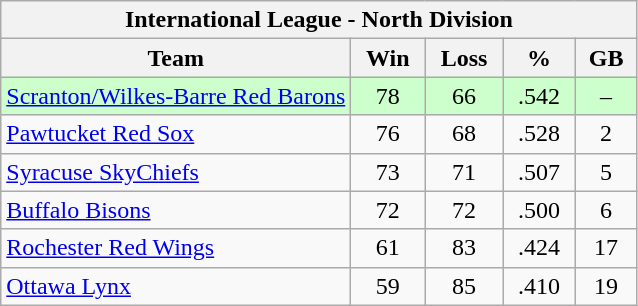<table class="wikitable">
<tr>
<th colspan="5">International League - North Division</th>
</tr>
<tr>
<th width="55%">Team</th>
<th>Win</th>
<th>Loss</th>
<th>%</th>
<th>GB</th>
</tr>
<tr align=center bgcolor=ccffcc>
<td align=left><a href='#'>Scranton/Wilkes-Barre Red Barons</a></td>
<td>78</td>
<td>66</td>
<td>.542</td>
<td>–</td>
</tr>
<tr align=center>
<td align=left><a href='#'>Pawtucket Red Sox</a></td>
<td>76</td>
<td>68</td>
<td>.528</td>
<td>2</td>
</tr>
<tr align=center>
<td align=left><a href='#'>Syracuse SkyChiefs</a></td>
<td>73</td>
<td>71</td>
<td>.507</td>
<td>5</td>
</tr>
<tr align=center>
<td align=left><a href='#'>Buffalo Bisons</a></td>
<td>72</td>
<td>72</td>
<td>.500</td>
<td>6</td>
</tr>
<tr align=center>
<td align=left><a href='#'>Rochester Red Wings</a></td>
<td>61</td>
<td>83</td>
<td>.424</td>
<td>17</td>
</tr>
<tr align=center>
<td align=left><a href='#'>Ottawa Lynx</a></td>
<td>59</td>
<td>85</td>
<td>.410</td>
<td>19</td>
</tr>
</table>
